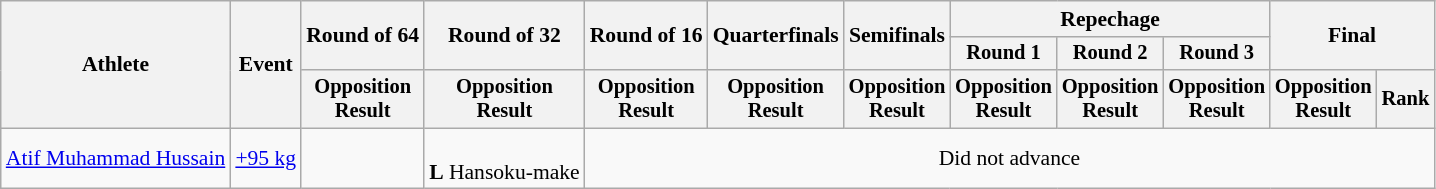<table class="wikitable" style="font-size:90%">
<tr>
<th rowspan="3">Athlete</th>
<th rowspan="3">Event</th>
<th rowspan="2">Round of 64</th>
<th rowspan="2">Round of 32</th>
<th rowspan="2">Round of 16</th>
<th rowspan="2">Quarterfinals</th>
<th rowspan="2">Semifinals</th>
<th colspan=3>Repechage</th>
<th rowspan="2" colspan=2>Final</th>
</tr>
<tr style="font-size:95%">
<th>Round 1</th>
<th>Round 2</th>
<th>Round 3</th>
</tr>
<tr style="font-size:95%">
<th>Opposition<br>Result</th>
<th>Opposition<br>Result</th>
<th>Opposition<br>Result</th>
<th>Opposition<br>Result</th>
<th>Opposition<br>Result</th>
<th>Opposition<br>Result</th>
<th>Opposition<br>Result</th>
<th>Opposition<br>Result</th>
<th>Opposition<br>Result</th>
<th>Rank</th>
</tr>
<tr align=center>
<td align=left><a href='#'>Atif Muhammad Hussain</a></td>
<td align=left><a href='#'>+95 kg</a></td>
<td></td>
<td><br><strong>L</strong> Hansoku-make</td>
<td colspan=8>Did not advance</td>
</tr>
</table>
